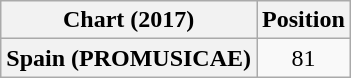<table class="wikitable plainrowheaders" style="text-align:center">
<tr>
<th>Chart (2017)</th>
<th>Position</th>
</tr>
<tr>
<th scope="row">Spain (PROMUSICAE)</th>
<td>81</td>
</tr>
</table>
